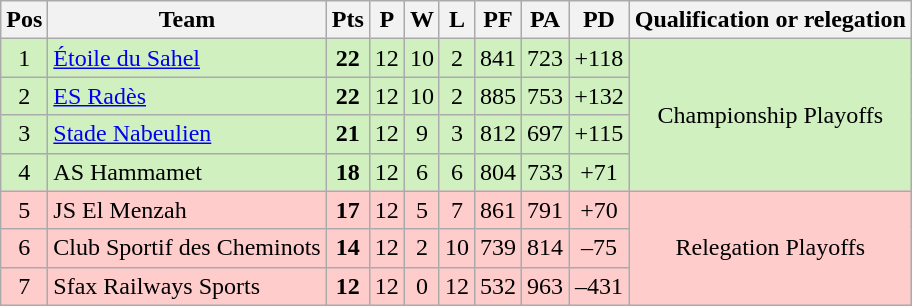<table class="wikitable sortable"  style="text-align: center;">
<tr>
<th>Pos</th>
<th>Team</th>
<th>Pts</th>
<th>P</th>
<th>W</th>
<th>L</th>
<th>PF</th>
<th>PA</th>
<th>PD</th>
<th>Qualification or relegation</th>
</tr>
<tr style="background: #D0F0C0;">
<td>1</td>
<td style="text-align:left"><a href='#'>Étoile du Sahel</a></td>
<td><strong>22</strong></td>
<td>12</td>
<td>10</td>
<td>2</td>
<td>841</td>
<td>723</td>
<td>+118</td>
<td rowspan=4>Championship Playoffs</td>
</tr>
<tr style="background: #D0F0C0;">
<td>2</td>
<td style="text-align:left"><a href='#'>ES Radès</a></td>
<td><strong>22</strong></td>
<td>12</td>
<td>10</td>
<td>2</td>
<td>885</td>
<td>753</td>
<td>+132</td>
</tr>
<tr style="background: #D0F0C0;">
<td>3</td>
<td style="text-align:left"><a href='#'>Stade Nabeulien</a></td>
<td><strong>21</strong></td>
<td>12</td>
<td>9</td>
<td>3</td>
<td>812</td>
<td>697</td>
<td>+115</td>
</tr>
<tr style="background: #D0F0C0;">
<td>4</td>
<td style="text-align:left">AS Hammamet</td>
<td><strong>18</strong></td>
<td>12</td>
<td>6</td>
<td>6</td>
<td>804</td>
<td>733</td>
<td>+71</td>
</tr>
<tr style="background:#FFCCCC">
<td>5</td>
<td style="text-align:left">JS El Menzah</td>
<td><strong>17</strong></td>
<td>12</td>
<td>5</td>
<td>7</td>
<td>861</td>
<td>791</td>
<td>+70</td>
<td rowspan=3>Relegation Playoffs</td>
</tr>
<tr style="background:#FFCCCC">
<td>6</td>
<td style="text-align:left">Club Sportif des Cheminots</td>
<td><strong>14</strong></td>
<td>12</td>
<td>2</td>
<td>10</td>
<td>739</td>
<td>814</td>
<td>–75</td>
</tr>
<tr style="background:#FFCCCC">
<td>7</td>
<td style="text-align:left">Sfax Railways Sports</td>
<td><strong>12</strong></td>
<td>12</td>
<td>0</td>
<td>12</td>
<td>532</td>
<td>963</td>
<td>–431</td>
</tr>
</table>
